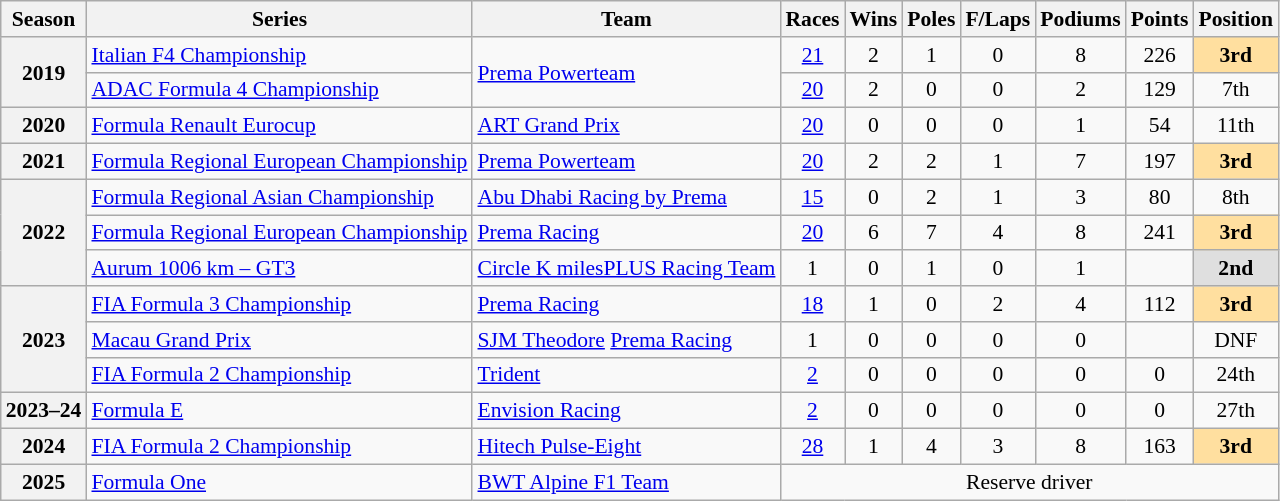<table class="wikitable" style="font-size: 90%; text-align:center">
<tr>
<th scope="col">Season</th>
<th scope="col">Series</th>
<th scope="col">Team</th>
<th scope="col">Races</th>
<th scope="col">Wins</th>
<th scope="col">Poles</th>
<th scope="col">F/Laps</th>
<th scope="col">Podiums</th>
<th scope="col">Points</th>
<th scope="col">Position</th>
</tr>
<tr>
<th scope="row" rowspan="2">2019</th>
<td style="text-align:left;"><a href='#'>Italian F4 Championship</a></td>
<td style="text-align:left;" rowspan="2"><a href='#'>Prema Powerteam</a></td>
<td><a href='#'>21</a></td>
<td>2</td>
<td>1</td>
<td>0</td>
<td>8</td>
<td>226</td>
<td style="background:#FFDF9F;"><strong>3rd</strong></td>
</tr>
<tr>
<td style="text-align:left;"><a href='#'>ADAC Formula 4 Championship</a></td>
<td><a href='#'>20</a></td>
<td>2</td>
<td>0</td>
<td>0</td>
<td>2</td>
<td>129</td>
<td>7th</td>
</tr>
<tr>
<th>2020</th>
<td style="text-align:left;"><a href='#'>Formula Renault Eurocup</a></td>
<td style="text-align:left;"><a href='#'>ART Grand Prix</a></td>
<td><a href='#'>20</a></td>
<td>0</td>
<td>0</td>
<td>0</td>
<td>1</td>
<td>54</td>
<td>11th</td>
</tr>
<tr>
<th>2021</th>
<td style="text-align:left;"><a href='#'>Formula Regional European Championship</a></td>
<td style="text-align:left;"><a href='#'>Prema Powerteam</a></td>
<td><a href='#'>20</a></td>
<td>2</td>
<td>2</td>
<td>1</td>
<td>7</td>
<td>197</td>
<td style="background:#FFDF9F;"><strong>3rd</strong></td>
</tr>
<tr>
<th scope="row" rowspan="3">2022</th>
<td style="text-align:left;"><a href='#'>Formula Regional Asian Championship</a></td>
<td style="text-align:left;"><a href='#'>Abu Dhabi Racing by Prema</a></td>
<td><a href='#'>15</a></td>
<td>0</td>
<td>2</td>
<td>1</td>
<td>3</td>
<td>80</td>
<td>8th</td>
</tr>
<tr>
<td style="text-align:left;"><a href='#'>Formula Regional European Championship</a></td>
<td style="text-align:left;"><a href='#'>Prema Racing</a></td>
<td><a href='#'>20</a></td>
<td>6</td>
<td>7</td>
<td>4</td>
<td>8</td>
<td>241</td>
<td style="background:#FFDF9F;"><strong>3rd</strong></td>
</tr>
<tr>
<td style="text-align:left;"><a href='#'>Aurum 1006 km – GT3</a></td>
<td style="text-align:left;"><a href='#'>Circle K milesPLUS Racing Team</a></td>
<td>1</td>
<td>0</td>
<td>1</td>
<td>0</td>
<td>1</td>
<td></td>
<td style="background:#DFDFDF;"><strong>2nd</strong></td>
</tr>
<tr>
<th scope="row" rowspan="3">2023</th>
<td style="text-align:left;"><a href='#'>FIA Formula 3 Championship</a></td>
<td style="text-align:left;"><a href='#'>Prema Racing</a></td>
<td><a href='#'>18</a></td>
<td>1</td>
<td>0</td>
<td>2</td>
<td>4</td>
<td>112</td>
<td style="background:#FFDF9F;"><strong>3rd</strong></td>
</tr>
<tr>
<td style="text-align:left;"><a href='#'>Macau Grand Prix</a></td>
<td style="text-align:left;"><a href='#'>SJM Theodore</a> <a href='#'>Prema Racing</a></td>
<td>1</td>
<td>0</td>
<td>0</td>
<td>0</td>
<td>0</td>
<td></td>
<td>DNF</td>
</tr>
<tr>
<td style="text-align:left;"><a href='#'>FIA Formula 2 Championship</a></td>
<td style="text-align:left;"><a href='#'>Trident</a></td>
<td><a href='#'>2</a></td>
<td>0</td>
<td>0</td>
<td>0</td>
<td>0</td>
<td>0</td>
<td>24th</td>
</tr>
<tr>
<th scope="row">2023–24</th>
<td style="text-align:left;"><a href='#'>Formula E</a></td>
<td style="text-align:left;"><a href='#'>Envision Racing</a></td>
<td><a href='#'>2</a></td>
<td>0</td>
<td>0</td>
<td>0</td>
<td>0</td>
<td>0</td>
<td>27th</td>
</tr>
<tr>
<th scope="row">2024</th>
<td style="text-align:left;"><a href='#'>FIA Formula 2 Championship</a></td>
<td style="text-align:left;"><a href='#'>Hitech Pulse-Eight</a></td>
<td><a href='#'>28</a></td>
<td>1</td>
<td>4</td>
<td>3</td>
<td>8</td>
<td>163</td>
<td style="background:#FFDF9F;"><strong>3rd</strong></td>
</tr>
<tr>
<th scope="row">2025</th>
<td style="text-align:left;"><a href='#'>Formula One</a></td>
<td style="text-align:left;"><a href='#'>BWT Alpine F1 Team</a></td>
<td colspan="7">Reserve driver</td>
</tr>
</table>
